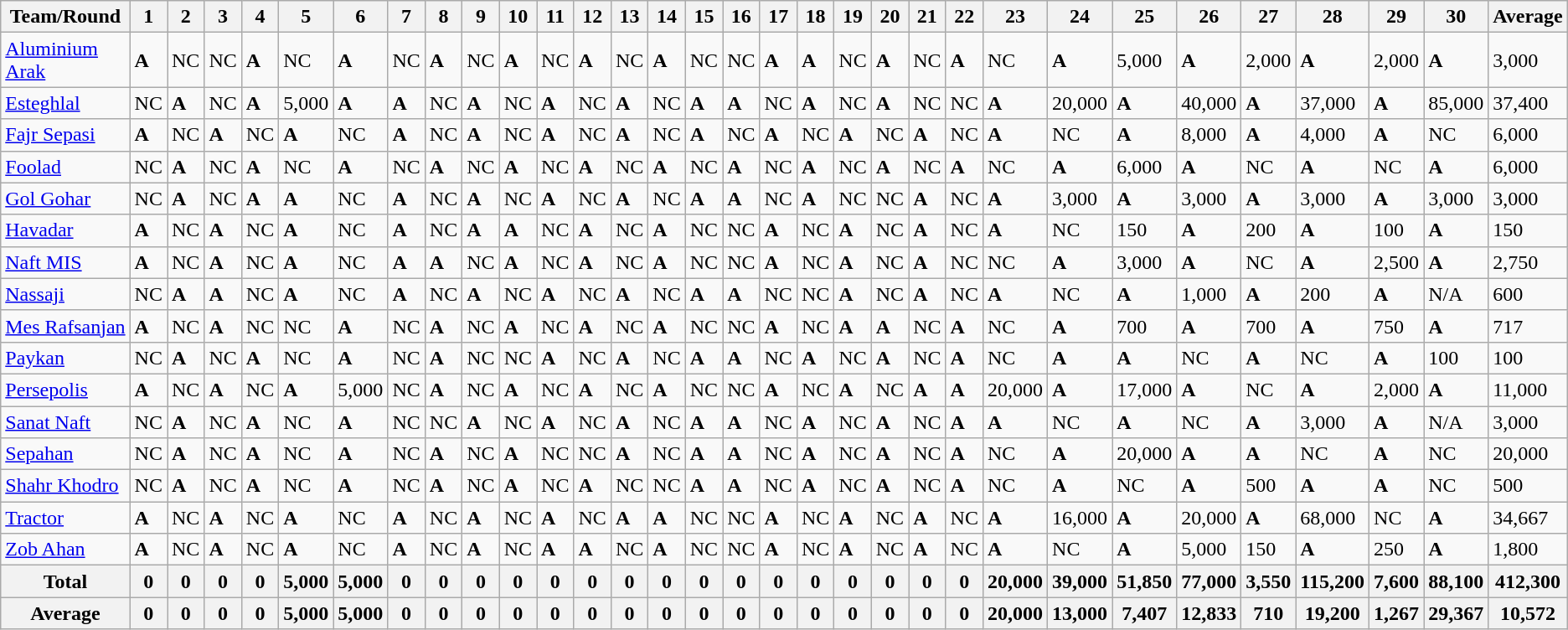<table class="wikitable sortable">
<tr>
<th>Team/Round</th>
<th>1</th>
<th>2</th>
<th>3</th>
<th>4</th>
<th>5</th>
<th>6</th>
<th>7</th>
<th>8</th>
<th>9</th>
<th>10</th>
<th>11</th>
<th>12</th>
<th>13</th>
<th>14</th>
<th>15</th>
<th>16</th>
<th>17</th>
<th>18</th>
<th>19</th>
<th>20</th>
<th>21</th>
<th>22</th>
<th>23</th>
<th>24</th>
<th>25</th>
<th>26</th>
<th>27</th>
<th>28</th>
<th>29</th>
<th>30</th>
<th>Average</th>
</tr>
<tr>
<td><a href='#'>Aluminium Arak</a></td>
<td><strong>A</strong></td>
<td>NC</td>
<td>NC</td>
<td><strong>A</strong></td>
<td>NC</td>
<td><strong>A</strong></td>
<td>NC</td>
<td><strong>A</strong></td>
<td>NC</td>
<td><strong>A</strong></td>
<td>NC</td>
<td><strong>A</strong></td>
<td>NC</td>
<td><strong>A</strong></td>
<td>NC</td>
<td>NC</td>
<td><strong>A</strong></td>
<td><strong>A</strong></td>
<td>NC</td>
<td><strong>A</strong></td>
<td>NC</td>
<td><strong>A</strong></td>
<td>NC</td>
<td><strong>A</strong></td>
<td>5,000</td>
<td><strong>A</strong></td>
<td>2,000</td>
<td><strong>A</strong></td>
<td>2,000</td>
<td><strong>A</strong></td>
<td>3,000</td>
</tr>
<tr>
<td><a href='#'>Esteghlal</a></td>
<td>NC</td>
<td><strong>A</strong></td>
<td>NC</td>
<td><strong>A</strong></td>
<td>5,000</td>
<td><strong>A</strong></td>
<td><strong>A</strong></td>
<td>NC</td>
<td><strong>A</strong></td>
<td>NC</td>
<td><strong>A</strong></td>
<td>NC</td>
<td><strong>A</strong></td>
<td>NC</td>
<td><strong>A</strong></td>
<td><strong>A</strong></td>
<td>NC</td>
<td><strong>A</strong></td>
<td>NC</td>
<td><strong>A</strong></td>
<td>NC</td>
<td>NC</td>
<td><strong>A</strong></td>
<td>20,000</td>
<td><strong>A</strong></td>
<td>40,000</td>
<td><strong>A</strong></td>
<td>37,000</td>
<td><strong>A</strong></td>
<td>85,000</td>
<td>37,400</td>
</tr>
<tr>
<td><a href='#'>Fajr Sepasi</a></td>
<td><strong>A</strong></td>
<td>NC</td>
<td><strong>A</strong></td>
<td>NC</td>
<td><strong>A</strong></td>
<td>NC</td>
<td><strong>A</strong></td>
<td>NC</td>
<td><strong>A</strong></td>
<td>NC</td>
<td><strong>A</strong></td>
<td>NC</td>
<td><strong>A</strong></td>
<td>NC</td>
<td><strong>A</strong></td>
<td>NC</td>
<td><strong>A</strong></td>
<td>NC</td>
<td><strong>A</strong></td>
<td>NC</td>
<td><strong>A</strong></td>
<td>NC</td>
<td><strong>A</strong></td>
<td>NC</td>
<td><strong>A</strong></td>
<td>8,000</td>
<td><strong>A</strong></td>
<td>4,000</td>
<td><strong>A</strong></td>
<td>NC</td>
<td>6,000</td>
</tr>
<tr>
<td><a href='#'>Foolad</a></td>
<td>NC</td>
<td><strong>A</strong></td>
<td>NC</td>
<td><strong>A</strong></td>
<td>NC</td>
<td><strong>A</strong></td>
<td>NC</td>
<td><strong>A</strong></td>
<td>NC</td>
<td><strong>A</strong></td>
<td>NC</td>
<td><strong>A</strong></td>
<td>NC</td>
<td><strong>A</strong></td>
<td>NC</td>
<td><strong>A</strong></td>
<td>NC</td>
<td><strong>A</strong></td>
<td>NC</td>
<td><strong>A</strong></td>
<td>NC</td>
<td><strong>A</strong></td>
<td>NC</td>
<td><strong>A</strong></td>
<td>6,000</td>
<td><strong>A</strong></td>
<td>NC</td>
<td><strong>A</strong></td>
<td>NC</td>
<td><strong>A</strong></td>
<td>6,000</td>
</tr>
<tr>
<td><a href='#'>Gol Gohar</a></td>
<td>NC</td>
<td><strong>A</strong></td>
<td>NC</td>
<td><strong>A</strong></td>
<td><strong>A</strong></td>
<td>NC</td>
<td><strong>A</strong></td>
<td>NC</td>
<td><strong>A</strong></td>
<td>NC</td>
<td><strong>A</strong></td>
<td>NC</td>
<td><strong>A</strong></td>
<td>NC</td>
<td><strong>A</strong></td>
<td><strong>A</strong></td>
<td>NC</td>
<td><strong>A</strong></td>
<td>NC</td>
<td>NC</td>
<td><strong>A</strong></td>
<td>NC</td>
<td><strong>A</strong></td>
<td>3,000</td>
<td><strong>A</strong></td>
<td>3,000</td>
<td><strong>A</strong></td>
<td>3,000</td>
<td><strong>A</strong></td>
<td>3,000</td>
<td>3,000</td>
</tr>
<tr>
<td><a href='#'>Havadar</a></td>
<td><strong>A</strong></td>
<td>NC</td>
<td><strong>A</strong></td>
<td>NC</td>
<td><strong>A</strong></td>
<td>NC</td>
<td><strong>A</strong></td>
<td>NC</td>
<td><strong>A</strong></td>
<td><strong>A</strong></td>
<td>NC</td>
<td><strong>A</strong></td>
<td>NC</td>
<td><strong>A</strong></td>
<td>NC</td>
<td>NC</td>
<td><strong>A</strong></td>
<td>NC</td>
<td><strong>A</strong></td>
<td>NC</td>
<td><strong>A</strong></td>
<td>NC</td>
<td><strong>A</strong></td>
<td>NC</td>
<td>150</td>
<td><strong>A</strong></td>
<td>200</td>
<td><strong>A</strong></td>
<td>100</td>
<td><strong>A</strong></td>
<td>150</td>
</tr>
<tr>
<td><a href='#'>Naft MIS</a></td>
<td><strong>A</strong></td>
<td>NC</td>
<td><strong>A</strong></td>
<td>NC</td>
<td><strong>A</strong></td>
<td>NC</td>
<td><strong>A</strong></td>
<td><strong>A</strong></td>
<td>NC</td>
<td><strong>A</strong></td>
<td>NC</td>
<td><strong>A</strong></td>
<td>NC</td>
<td><strong>A</strong></td>
<td>NC</td>
<td>NC</td>
<td><strong>A</strong></td>
<td>NC</td>
<td><strong>A</strong></td>
<td>NC</td>
<td><strong>A</strong></td>
<td>NC</td>
<td>NC</td>
<td><strong>A</strong></td>
<td>3,000</td>
<td><strong>A</strong></td>
<td>NC</td>
<td><strong>A</strong></td>
<td>2,500</td>
<td><strong>A</strong></td>
<td>2,750</td>
</tr>
<tr>
<td><a href='#'>Nassaji</a></td>
<td>NC</td>
<td><strong>A</strong></td>
<td><strong>A</strong></td>
<td>NC</td>
<td><strong>A</strong></td>
<td>NC</td>
<td><strong>A</strong></td>
<td>NC</td>
<td><strong>A</strong></td>
<td>NC</td>
<td><strong>A</strong></td>
<td>NC</td>
<td><strong>A</strong></td>
<td>NC</td>
<td><strong>A</strong></td>
<td><strong>A</strong></td>
<td>NC</td>
<td>NC</td>
<td><strong>A</strong></td>
<td>NC</td>
<td><strong>A</strong></td>
<td>NC</td>
<td><strong>A</strong></td>
<td>NC</td>
<td><strong>A</strong></td>
<td>1,000</td>
<td><strong>A</strong></td>
<td>200</td>
<td><strong>A</strong></td>
<td>N/A</td>
<td>600</td>
</tr>
<tr>
<td><a href='#'>Mes Rafsanjan</a></td>
<td><strong>A</strong></td>
<td>NC</td>
<td><strong>A</strong></td>
<td>NC</td>
<td>NC</td>
<td><strong>A</strong></td>
<td>NC</td>
<td><strong>A</strong></td>
<td>NC</td>
<td><strong>A</strong></td>
<td>NC</td>
<td><strong>A</strong></td>
<td>NC</td>
<td><strong>A</strong></td>
<td>NC</td>
<td>NC</td>
<td><strong>A</strong></td>
<td>NC</td>
<td><strong>A</strong></td>
<td><strong>A</strong></td>
<td>NC</td>
<td><strong>A</strong></td>
<td>NC</td>
<td><strong>A</strong></td>
<td>700</td>
<td><strong>A</strong></td>
<td>700</td>
<td><strong>A</strong></td>
<td>750</td>
<td><strong>A</strong></td>
<td>717</td>
</tr>
<tr>
<td><a href='#'>Paykan</a></td>
<td>NC</td>
<td><strong>A</strong></td>
<td>NC</td>
<td><strong>A</strong></td>
<td>NC</td>
<td><strong>A</strong></td>
<td>NC</td>
<td><strong>A</strong></td>
<td>NC</td>
<td>NC</td>
<td><strong>A</strong></td>
<td>NC</td>
<td><strong>A</strong></td>
<td>NC</td>
<td><strong>A</strong></td>
<td><strong>A</strong></td>
<td>NC</td>
<td><strong>A</strong></td>
<td>NC</td>
<td><strong>A</strong></td>
<td>NC</td>
<td><strong>A</strong></td>
<td>NC</td>
<td><strong>A</strong></td>
<td><strong>A</strong></td>
<td>NC</td>
<td><strong>A</strong></td>
<td>NC</td>
<td><strong>A</strong></td>
<td>100</td>
<td>100</td>
</tr>
<tr>
<td><a href='#'>Persepolis</a></td>
<td><strong>A</strong></td>
<td>NC</td>
<td><strong>A</strong></td>
<td>NC</td>
<td><strong>A</strong></td>
<td>5,000</td>
<td>NC</td>
<td><strong>A</strong></td>
<td>NC</td>
<td><strong>A</strong></td>
<td>NC</td>
<td><strong>A</strong></td>
<td>NC</td>
<td><strong>A</strong></td>
<td>NC</td>
<td>NC</td>
<td><strong>A</strong></td>
<td>NC</td>
<td><strong>A</strong></td>
<td>NC</td>
<td><strong>A</strong></td>
<td><strong>A</strong></td>
<td>20,000</td>
<td><strong>A</strong></td>
<td>17,000</td>
<td><strong>A</strong></td>
<td>NC</td>
<td><strong>A</strong></td>
<td>2,000</td>
<td><strong>A</strong></td>
<td>11,000</td>
</tr>
<tr>
<td><a href='#'>Sanat Naft</a></td>
<td>NC</td>
<td><strong>A</strong></td>
<td>NC</td>
<td><strong>A</strong></td>
<td>NC</td>
<td><strong>A</strong></td>
<td>NC</td>
<td>NC</td>
<td><strong>A</strong></td>
<td>NC</td>
<td><strong>A</strong></td>
<td>NC</td>
<td><strong>A</strong></td>
<td>NC</td>
<td><strong>A</strong></td>
<td><strong>A</strong></td>
<td>NC</td>
<td><strong>A</strong></td>
<td>NC</td>
<td><strong>A</strong></td>
<td>NC</td>
<td><strong>A</strong></td>
<td><strong>A</strong></td>
<td>NC</td>
<td><strong>A</strong></td>
<td>NC</td>
<td><strong>A</strong></td>
<td>3,000</td>
<td><strong>A</strong></td>
<td>N/A</td>
<td>3,000</td>
</tr>
<tr>
<td><a href='#'>Sepahan</a></td>
<td>NC</td>
<td><strong>A</strong></td>
<td>NC</td>
<td><strong>A</strong></td>
<td>NC</td>
<td><strong>A</strong></td>
<td>NC</td>
<td><strong>A</strong></td>
<td>NC</td>
<td><strong>A</strong></td>
<td>NC</td>
<td>NC</td>
<td><strong>A</strong></td>
<td>NC</td>
<td><strong>A</strong></td>
<td><strong>A</strong></td>
<td>NC</td>
<td><strong>A</strong></td>
<td>NC</td>
<td><strong>A</strong></td>
<td>NC</td>
<td><strong>A</strong></td>
<td>NC</td>
<td><strong>A</strong></td>
<td>20,000</td>
<td><strong>A</strong></td>
<td><strong>A</strong></td>
<td>NC</td>
<td><strong>A</strong></td>
<td>NC</td>
<td>20,000</td>
</tr>
<tr>
<td><a href='#'>Shahr Khodro</a></td>
<td>NC</td>
<td><strong>A</strong></td>
<td>NC</td>
<td><strong>A</strong></td>
<td>NC</td>
<td><strong>A</strong></td>
<td>NC</td>
<td><strong>A</strong></td>
<td>NC</td>
<td><strong>A</strong></td>
<td>NC</td>
<td><strong>A</strong></td>
<td>NC</td>
<td>NC</td>
<td><strong>A</strong></td>
<td><strong>A</strong></td>
<td>NC</td>
<td><strong>A</strong></td>
<td>NC</td>
<td><strong>A</strong></td>
<td>NC</td>
<td><strong>A</strong></td>
<td>NC</td>
<td><strong>A</strong></td>
<td>NC</td>
<td><strong>A</strong></td>
<td>500</td>
<td><strong>A</strong></td>
<td><strong>A</strong></td>
<td>NC</td>
<td>500</td>
</tr>
<tr>
<td><a href='#'>Tractor</a></td>
<td><strong>A</strong></td>
<td>NC</td>
<td><strong>A</strong></td>
<td>NC</td>
<td><strong>A</strong></td>
<td>NC</td>
<td><strong>A</strong></td>
<td>NC</td>
<td><strong>A</strong></td>
<td>NC</td>
<td><strong>A</strong></td>
<td>NC</td>
<td><strong>A</strong></td>
<td><strong>A</strong></td>
<td>NC</td>
<td>NC</td>
<td><strong>A</strong></td>
<td>NC</td>
<td><strong>A</strong></td>
<td>NC</td>
<td><strong>A</strong></td>
<td>NC</td>
<td><strong>A</strong></td>
<td>16,000</td>
<td><strong>A</strong></td>
<td>20,000</td>
<td><strong>A</strong></td>
<td>68,000</td>
<td>NC</td>
<td><strong>A</strong></td>
<td>34,667</td>
</tr>
<tr>
<td><a href='#'>Zob Ahan</a></td>
<td><strong>A</strong></td>
<td>NC</td>
<td><strong>A</strong></td>
<td>NC</td>
<td><strong>A</strong></td>
<td>NC</td>
<td><strong>A</strong></td>
<td>NC</td>
<td><strong>A</strong></td>
<td>NC</td>
<td><strong>A</strong></td>
<td><strong>A</strong></td>
<td>NC</td>
<td><strong>A</strong></td>
<td>NC</td>
<td>NC</td>
<td><strong>A</strong></td>
<td>NC</td>
<td><strong>A</strong></td>
<td>NC</td>
<td><strong>A</strong></td>
<td>NC</td>
<td><strong>A</strong></td>
<td>NC</td>
<td><strong>A</strong></td>
<td>5,000</td>
<td>150</td>
<td><strong>A</strong></td>
<td>250</td>
<td><strong>A</strong></td>
<td>1,800</td>
</tr>
<tr>
<th>Total</th>
<th>0</th>
<th>0</th>
<th>0</th>
<th>0</th>
<th>5,000</th>
<th>5,000</th>
<th>0</th>
<th>0</th>
<th>0</th>
<th>0</th>
<th>0</th>
<th>0</th>
<th>0</th>
<th>0</th>
<th>0</th>
<th>0</th>
<th>0</th>
<th>0</th>
<th>0</th>
<th>0</th>
<th>0</th>
<th>0</th>
<th>20,000</th>
<th>39,000</th>
<th>51,850</th>
<th>77,000</th>
<th>3,550</th>
<th>115,200</th>
<th>7,600</th>
<th>88,100</th>
<th>412,300</th>
</tr>
<tr>
<th>Average</th>
<th>0</th>
<th>0</th>
<th>0</th>
<th>0</th>
<th>5,000</th>
<th>5,000</th>
<th>0</th>
<th>0</th>
<th>0</th>
<th>0</th>
<th>0</th>
<th>0</th>
<th>0</th>
<th>0</th>
<th>0</th>
<th>0</th>
<th>0</th>
<th>0</th>
<th>0</th>
<th>0</th>
<th>0</th>
<th>0</th>
<th>20,000</th>
<th>13,000</th>
<th>7,407</th>
<th>12,833</th>
<th>710</th>
<th>19,200</th>
<th>1,267</th>
<th>29,367</th>
<th>10,572</th>
</tr>
</table>
